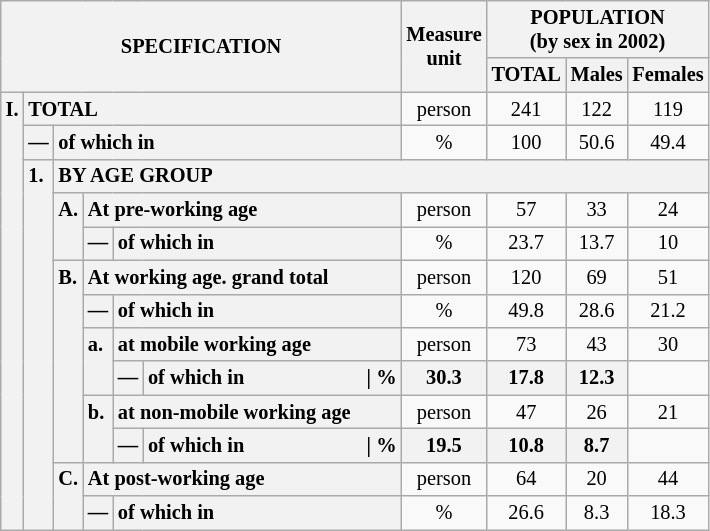<table class="wikitable" style="font-size:85%; text-align:center">
<tr>
<th rowspan="2" colspan="6">SPECIFICATION</th>
<th rowspan="2">Measure<br> unit</th>
<th colspan="3" rowspan="1">POPULATION<br> (by sex in 2002)</th>
</tr>
<tr>
<th>TOTAL</th>
<th>Males</th>
<th>Females</th>
</tr>
<tr>
<th style="text-align:left" valign="top" rowspan="13">I.</th>
<th style="text-align:left" colspan="5">TOTAL</th>
<td>person</td>
<td>241</td>
<td>122</td>
<td>119</td>
</tr>
<tr>
<th style="text-align:left" valign="top">—</th>
<th style="text-align:left" colspan="4">of which in</th>
<td>%</td>
<td>100</td>
<td>50.6</td>
<td>49.4</td>
</tr>
<tr>
<th style="text-align:left" valign="top" rowspan="11">1.</th>
<th style="text-align:left" colspan="19">BY AGE GROUP</th>
</tr>
<tr>
<th style="text-align:left" valign="top" rowspan="2">A.</th>
<th style="text-align:left" colspan="3">At pre-working age</th>
<td>person</td>
<td>57</td>
<td>33</td>
<td>24</td>
</tr>
<tr>
<th style="text-align:left" valign="top">—</th>
<th style="text-align:left" valign="top" colspan="2">of which in</th>
<td>%</td>
<td>23.7</td>
<td>13.7</td>
<td>10</td>
</tr>
<tr>
<th style="text-align:left" valign="top" rowspan="6">B.</th>
<th style="text-align:left" colspan="3">At working age. grand total</th>
<td>person</td>
<td>120</td>
<td>69</td>
<td>51</td>
</tr>
<tr>
<th style="text-align:left" valign="top">—</th>
<th style="text-align:left" valign="top" colspan="2">of which in</th>
<td>%</td>
<td>49.8</td>
<td>28.6</td>
<td>21.2</td>
</tr>
<tr>
<th style="text-align:left" valign="top" rowspan="2">a.</th>
<th style="text-align:left" colspan="2">at mobile working age</th>
<td>person</td>
<td>73</td>
<td>43</td>
<td>30</td>
</tr>
<tr>
<th style="text-align:left" valign="top">—</th>
<th style="text-align:left" valign="top" colspan="1">of which in                        | %</th>
<th>30.3</th>
<th>17.8</th>
<th>12.3</th>
</tr>
<tr>
<th style="text-align:left" valign="top" rowspan="2">b.</th>
<th style="text-align:left" colspan="2">at non-mobile working age</th>
<td>person</td>
<td>47</td>
<td>26</td>
<td>21</td>
</tr>
<tr>
<th style="text-align:left" valign="top">—</th>
<th style="text-align:left" valign="top" colspan="1">of which in                        | %</th>
<th>19.5</th>
<th>10.8</th>
<th>8.7</th>
</tr>
<tr>
<th style="text-align:left" valign="top" rowspan="2">C.</th>
<th style="text-align:left" colspan="3">At post-working age</th>
<td>person</td>
<td>64</td>
<td>20</td>
<td>44</td>
</tr>
<tr>
<th style="text-align:left" valign="top">—</th>
<th style="text-align:left" valign="top" colspan="2">of which in</th>
<td>%</td>
<td>26.6</td>
<td>8.3</td>
<td>18.3</td>
</tr>
</table>
